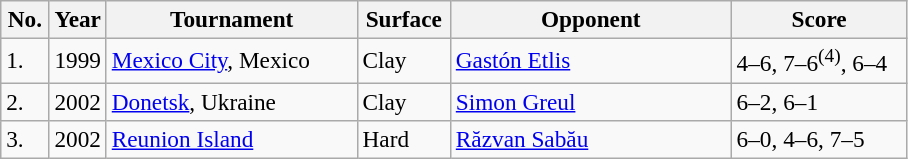<table class="sortable wikitable" style=font-size:97%>
<tr>
<th width=25>No.</th>
<th width=30>Year</th>
<th width=160>Tournament</th>
<th width=55>Surface</th>
<th width=180>Opponent</th>
<th width=110>Score</th>
</tr>
<tr>
<td>1.</td>
<td>1999</td>
<td><a href='#'>Mexico City</a>, Mexico</td>
<td>Clay</td>
<td> <a href='#'>Gastón Etlis</a></td>
<td>4–6, 7–6<sup>(4)</sup>, 6–4</td>
</tr>
<tr>
<td>2.</td>
<td>2002</td>
<td><a href='#'>Donetsk</a>, Ukraine</td>
<td>Clay</td>
<td> <a href='#'>Simon Greul</a></td>
<td>6–2, 6–1</td>
</tr>
<tr>
<td>3.</td>
<td>2002</td>
<td><a href='#'>Reunion Island</a></td>
<td>Hard</td>
<td> <a href='#'>Răzvan Sabău</a></td>
<td>6–0, 4–6, 7–5</td>
</tr>
</table>
